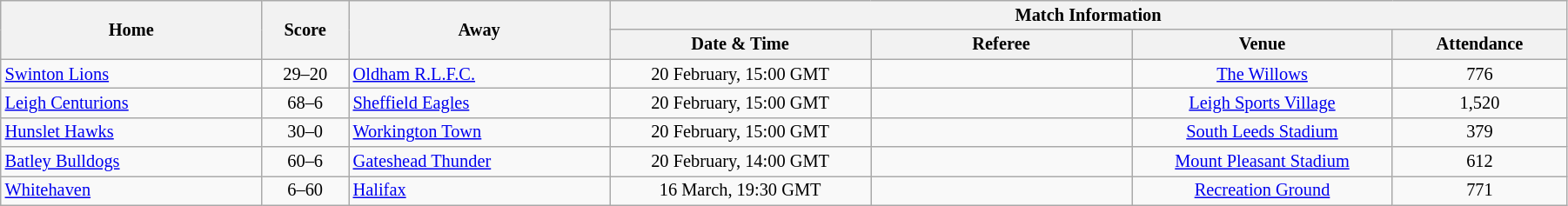<table class="wikitable" style="text-align: center; font-size:85%;"  cellpadding=3 cellspacing=0 width=95%>
<tr>
<th rowspan=2 width=15%>Home</th>
<th rowspan=2 width=5%>Score</th>
<th rowspan=2 width=15%>Away</th>
<th colspan=4>Match Information</th>
</tr>
<tr>
<th width=15%>Date & Time</th>
<th width=15%>Referee</th>
<th width=15%>Venue</th>
<th width=10%>Attendance</th>
</tr>
<tr>
<td align=left> <a href='#'>Swinton Lions</a></td>
<td>29–20</td>
<td align=left> <a href='#'>Oldham R.L.F.C.</a></td>
<td>20 February, 15:00 GMT</td>
<td></td>
<td><a href='#'>The Willows</a></td>
<td>776</td>
</tr>
<tr>
<td align=left> <a href='#'>Leigh Centurions</a></td>
<td>68–6</td>
<td align=left> <a href='#'>Sheffield Eagles</a></td>
<td>20 February, 15:00 GMT</td>
<td></td>
<td><a href='#'>Leigh Sports Village</a></td>
<td>1,520</td>
</tr>
<tr>
<td align=left> <a href='#'>Hunslet Hawks</a></td>
<td>30–0</td>
<td align=left> <a href='#'>Workington Town</a></td>
<td>20 February, 15:00 GMT</td>
<td></td>
<td><a href='#'>South Leeds Stadium</a></td>
<td>379</td>
</tr>
<tr>
<td align=left> <a href='#'>Batley Bulldogs</a></td>
<td>60–6</td>
<td align=left> <a href='#'>Gateshead Thunder</a></td>
<td>20 February, 14:00 GMT</td>
<td></td>
<td><a href='#'>Mount Pleasant Stadium</a></td>
<td>612</td>
</tr>
<tr>
<td align=left> <a href='#'>Whitehaven</a></td>
<td>6–60</td>
<td align=left> <a href='#'>Halifax</a></td>
<td>16 March, 19:30 GMT</td>
<td></td>
<td><a href='#'>Recreation Ground</a></td>
<td>771</td>
</tr>
</table>
